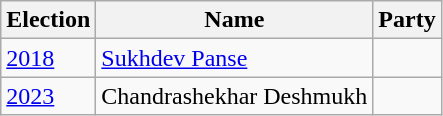<table class="wikitable sortable">
<tr>
<th>Election</th>
<th>Name</th>
<th colspan=2>Party</th>
</tr>
<tr>
<td><a href='#'>2018</a></td>
<td><a href='#'>Sukhdev Panse</a></td>
<td></td>
</tr>
<tr>
<td><a href='#'>2023</a></td>
<td>Chandrashekhar Deshmukh</td>
<td></td>
</tr>
</table>
